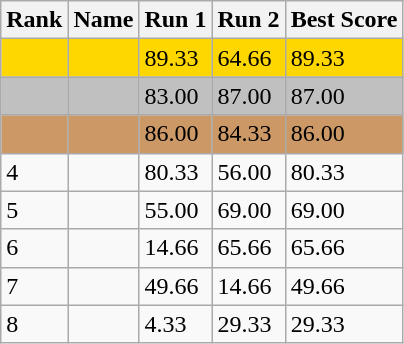<table class="wikitable">
<tr>
<th>Rank</th>
<th>Name</th>
<th>Run 1</th>
<th>Run 2</th>
<th>Best Score</th>
</tr>
<tr style="background:gold;">
<td></td>
<td></td>
<td>89.33</td>
<td>64.66</td>
<td>89.33</td>
</tr>
<tr style="background:silver;">
<td></td>
<td></td>
<td>83.00</td>
<td>87.00</td>
<td>87.00</td>
</tr>
<tr style="background:#cc9966;">
<td></td>
<td></td>
<td>86.00</td>
<td>84.33</td>
<td>86.00</td>
</tr>
<tr>
<td>4</td>
<td></td>
<td>80.33</td>
<td>56.00</td>
<td>80.33</td>
</tr>
<tr>
<td>5</td>
<td></td>
<td>55.00</td>
<td>69.00</td>
<td>69.00</td>
</tr>
<tr>
<td>6</td>
<td></td>
<td>14.66</td>
<td>65.66</td>
<td>65.66</td>
</tr>
<tr>
<td>7</td>
<td></td>
<td>49.66</td>
<td>14.66</td>
<td>49.66</td>
</tr>
<tr>
<td>8</td>
<td></td>
<td>4.33</td>
<td>29.33</td>
<td>29.33</td>
</tr>
</table>
